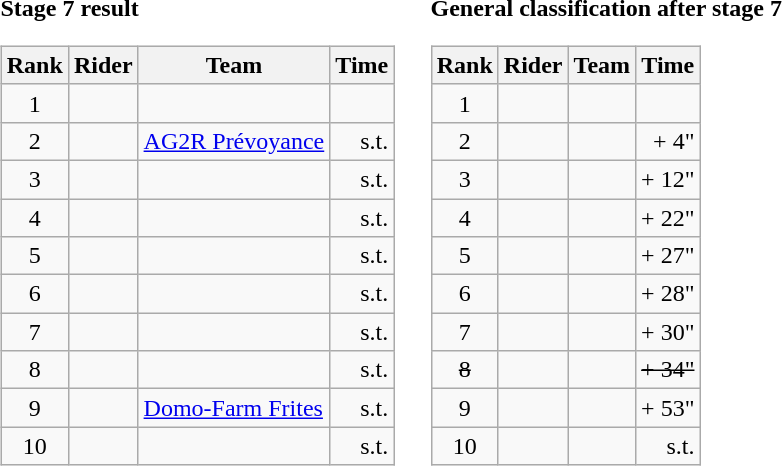<table>
<tr>
<td><strong>Stage 7 result</strong><br><table class="wikitable">
<tr>
<th scope="col">Rank</th>
<th scope="col">Rider</th>
<th scope="col">Team</th>
<th scope="col">Time</th>
</tr>
<tr>
<td style="text-align:center;">1</td>
<td></td>
<td></td>
<td align=right></td>
</tr>
<tr>
<td style="text-align:center;">2</td>
<td></td>
<td><a href='#'>AG2R Prévoyance</a></td>
<td align=right>s.t.</td>
</tr>
<tr>
<td style="text-align:center;">3</td>
<td></td>
<td></td>
<td align=right>s.t.</td>
</tr>
<tr>
<td style="text-align:center;">4</td>
<td></td>
<td></td>
<td align=right>s.t.</td>
</tr>
<tr>
<td style="text-align:center;">5</td>
<td> </td>
<td></td>
<td align=right>s.t.</td>
</tr>
<tr>
<td style="text-align:center;">6</td>
<td></td>
<td></td>
<td align=right>s.t.</td>
</tr>
<tr>
<td style="text-align:center;">7</td>
<td></td>
<td></td>
<td align=right>s.t.</td>
</tr>
<tr>
<td style="text-align:center;">8</td>
<td></td>
<td></td>
<td align=right>s.t.</td>
</tr>
<tr>
<td style="text-align:center;">9</td>
<td></td>
<td><a href='#'>Domo-Farm Frites</a></td>
<td align=right>s.t.</td>
</tr>
<tr>
<td style="text-align:center;">10</td>
<td></td>
<td></td>
<td align=right>s.t.</td>
</tr>
</table>
</td>
<td></td>
<td><strong>General classification after stage 7</strong><br><table class="wikitable">
<tr>
<th scope="col">Rank</th>
<th scope="col">Rider</th>
<th scope="col">Team</th>
<th scope="col">Time</th>
</tr>
<tr>
<td style="text-align:center;">1</td>
<td> </td>
<td></td>
<td align=right></td>
</tr>
<tr>
<td style="text-align:center;">2</td>
<td></td>
<td></td>
<td align=right>+ 4"</td>
</tr>
<tr>
<td style="text-align:center;">3</td>
<td></td>
<td></td>
<td align=right>+ 12"</td>
</tr>
<tr>
<td style="text-align:center;">4</td>
<td></td>
<td></td>
<td align=right>+ 22"</td>
</tr>
<tr>
<td style="text-align:center;">5</td>
<td> </td>
<td></td>
<td align=right>+ 27"</td>
</tr>
<tr>
<td style="text-align:center;">6</td>
<td></td>
<td></td>
<td align=right>+ 28"</td>
</tr>
<tr>
<td style="text-align:center;">7</td>
<td></td>
<td></td>
<td align=right>+ 30"</td>
</tr>
<tr>
<td style="text-align:center;"><del>8</del></td>
<td><del></del></td>
<td><del></del></td>
<td align=right><del>+ 34"</del></td>
</tr>
<tr>
<td style="text-align:center;">9</td>
<td></td>
<td></td>
<td align=right>+ 53"</td>
</tr>
<tr>
<td style="text-align:center;">10</td>
<td></td>
<td></td>
<td align=right>s.t.</td>
</tr>
</table>
</td>
</tr>
</table>
